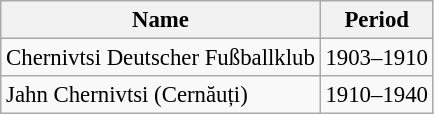<table class="wikitable" style="font-size:95%; text-align: left;">
<tr>
<th>Name </th>
<th>Period</th>
</tr>
<tr>
<td>Chernivtsi Deutscher Fußballklub</td>
<td>1903–1910</td>
</tr>
<tr>
<td>Jahn Chernivtsi (Cernăuți)</td>
<td>1910–1940</td>
</tr>
</table>
